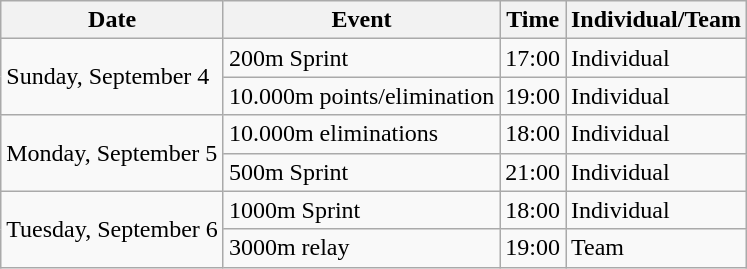<table class="wikitable">
<tr>
<th>Date</th>
<th>Event</th>
<th>Time</th>
<th>Individual/Team</th>
</tr>
<tr>
<td rowspan=2>Sunday, September 4</td>
<td>200m Sprint</td>
<td>17:00</td>
<td>Individual</td>
</tr>
<tr>
<td>10.000m points/elimination</td>
<td>19:00</td>
<td>Individual</td>
</tr>
<tr>
<td rowspan=2>Monday, September 5</td>
<td>10.000m eliminations</td>
<td>18:00</td>
<td>Individual</td>
</tr>
<tr>
<td>500m Sprint</td>
<td>21:00</td>
<td>Individual</td>
</tr>
<tr>
<td rowspan=2>Tuesday, September 6</td>
<td>1000m Sprint</td>
<td>18:00</td>
<td>Individual</td>
</tr>
<tr>
<td>3000m relay</td>
<td>19:00</td>
<td>Team</td>
</tr>
</table>
